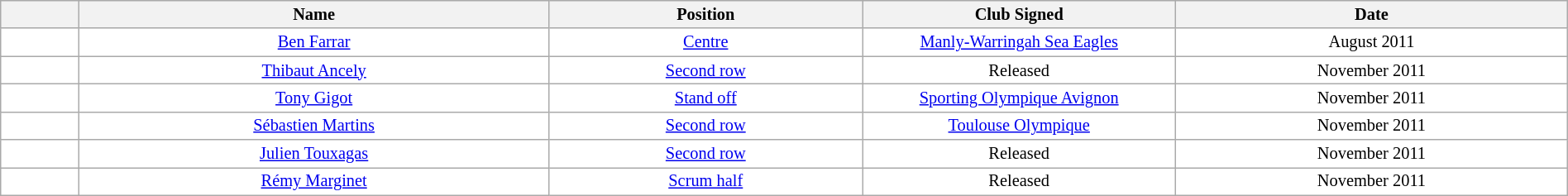<table class="wikitable sortable"  style="width:100%; font-size:85%;">
<tr style="background:#efefef;">
<th width=5%></th>
<th width=30%>Name</th>
<th !width=30%>Position</th>
<th width=20%>Club Signed</th>
<th width=25%>Date</th>
</tr>
<tr style="background:#fff;">
<td align=center></td>
<td align=center><a href='#'>Ben Farrar</a></td>
<td align=center><a href='#'>Centre</a></td>
<td align=center><a href='#'>Manly-Warringah Sea Eagles</a></td>
<td align=center>August 2011</td>
</tr>
<tr style="background:#fff;">
<td align=center></td>
<td align=center><a href='#'>Thibaut Ancely</a></td>
<td align=center><a href='#'>Second row</a></td>
<td align=center>Released</td>
<td align=center>November 2011</td>
</tr>
<tr style="background:#fff;">
<td align=center></td>
<td align=center><a href='#'>Tony Gigot</a></td>
<td align=center><a href='#'>Stand off</a></td>
<td align=center><a href='#'>Sporting Olympique Avignon</a></td>
<td align=center>November 2011</td>
</tr>
<tr style="background:#fff;">
<td align=center></td>
<td align=center><a href='#'>Sébastien Martins</a></td>
<td align=center><a href='#'>Second row</a></td>
<td align=center><a href='#'>Toulouse Olympique</a></td>
<td align=center>November 2011</td>
</tr>
<tr style="background:#fff;">
<td align=center></td>
<td align=center><a href='#'>Julien Touxagas</a></td>
<td align=center><a href='#'>Second row</a></td>
<td align=center>Released</td>
<td align=center>November 2011</td>
</tr>
<tr style="background:#fff;">
<td align=center></td>
<td align=center><a href='#'>Rémy Marginet</a></td>
<td align=center><a href='#'>Scrum half</a></td>
<td align=center>Released</td>
<td align=center>November 2011</td>
</tr>
</table>
